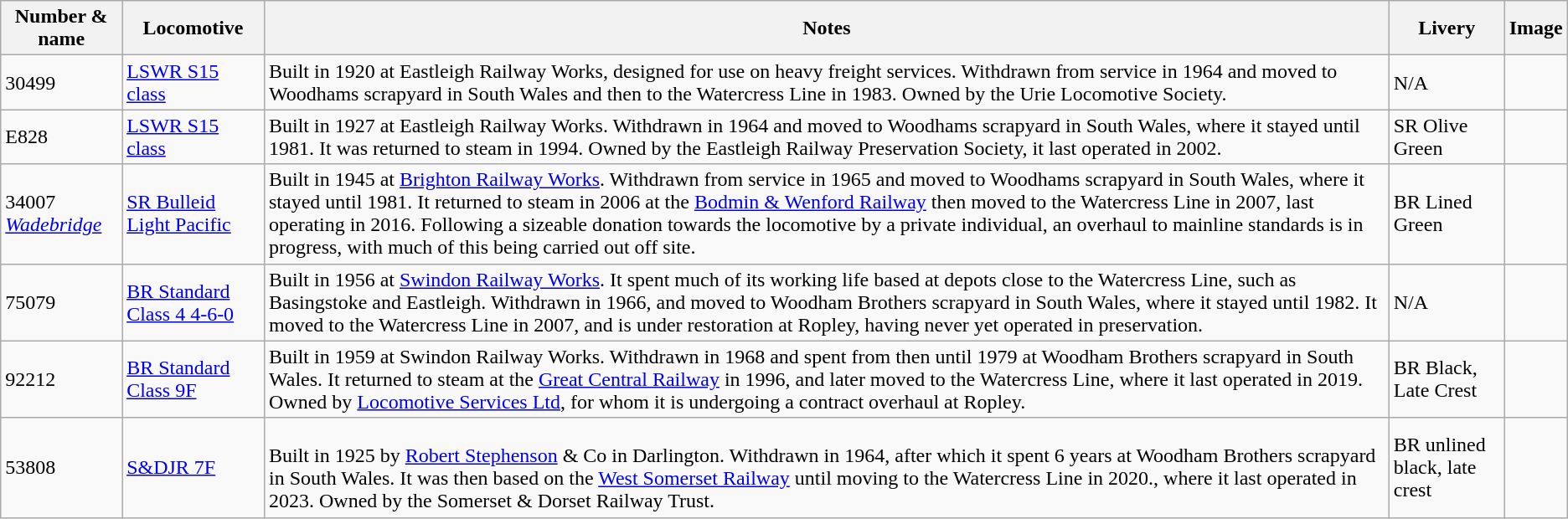<table class="wikitable">
<tr>
<th>Number & name</th>
<th>Locomotive</th>
<th>Notes</th>
<th>Livery</th>
<th>Image</th>
</tr>
<tr>
<td>30499</td>
<td><a href='#'>LSWR S15 class</a> </td>
<td>Built in 1920 at Eastleigh Railway Works, designed for use on heavy freight services. Withdrawn from service in 1964 and moved to Woodhams scrapyard in South Wales and then to the Watercress Line in 1983.  Owned by the Urie Locomotive Society.</td>
<td>N/A</td>
<td></td>
</tr>
<tr>
<td>E828</td>
<td><a href='#'>LSWR S15 class</a> </td>
<td>Built in 1927 at Eastleigh Railway Works. Withdrawn in 1964 and moved to Woodhams scrapyard in South Wales, where it stayed until 1981. It was returned to steam in 1994. Owned by the Eastleigh Railway Preservation Society, it last operated in 2002.</td>
<td>SR Olive Green</td>
<td></td>
</tr>
<tr>
<td>34007 <em><a href='#'>Wadebridge</a></em></td>
<td><a href='#'>SR Bulleid Light Pacific</a> </td>
<td>Built in 1945 at <a href='#'>Brighton Railway Works</a>. Withdrawn from service in 1965 and moved to Woodhams scrapyard in South Wales, where it stayed until 1981. It returned to steam in 2006 at the <a href='#'>Bodmin & Wenford Railway</a> then moved to the Watercress Line in 2007, last operating in 2016. Following a sizeable donation towards the locomotive by a private individual, an overhaul to mainline standards is in progress, with much of this being carried out off site.</td>
<td>BR Lined Green</td>
<td></td>
</tr>
<tr>
<td>75079</td>
<td><a href='#'>BR Standard Class 4 4-6-0</a></td>
<td>Built in 1956 at <a href='#'>Swindon Railway Works</a>. It spent much of its working life based at depots close to the Watercress Line, such as Basingstoke and Eastleigh. Withdrawn in 1966, and moved to Woodham Brothers scrapyard in South Wales, where it stayed until 1982. It moved to the Watercress Line in 2007, and is under restoration at Ropley, having never yet operated in preservation.</td>
<td>N/A</td>
<td></td>
</tr>
<tr>
<td>92212</td>
<td><a href='#'>BR Standard Class 9F</a> </td>
<td>Built in 1959 at Swindon Railway Works. Withdrawn in 1968 and spent from then until 1979 at Woodham Brothers scrapyard in South Wales. It returned to steam at the <a href='#'>Great Central Railway</a> in 1996, and later moved to the Watercress Line, where it last operated in 2019. Owned by <a href='#'>Locomotive Services Ltd</a>, for whom it is undergoing a contract overhaul at Ropley.</td>
<td>BR Black, Late Crest</td>
<td></td>
</tr>
<tr>
<td>53808</td>
<td><a href='#'>S&DJR 7F</a> </td>
<td><br>Built in 1925 by <a href='#'>Robert Stephenson</a> & Co in Darlington. Withdrawn in 1964, after which it spent 6 years at Woodham Brothers scrapyard in South Wales. It was then based on the <a href='#'>West Somerset Railway</a> until moving to the Watercress Line in 2020., where it last operated in 2023. Owned by the Somerset & Dorset Railway Trust.</td>
<td>BR unlined black, late crest</td>
<td></td>
</tr>
</table>
